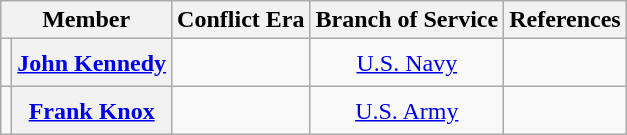<table class=wikitable style="text-align:center">
<tr>
<th scope="col" colspan="2">Member</th>
<th scope="col">Conflict Era</th>
<th scope="col">Branch of Service</th>
<th scope="col">References</th>
</tr>
<tr style="height:2em;">
<td></td>
<th scope="row"><a href='#'>John Kennedy</a></th>
<td></td>
<td><a href='#'>U.S. Navy</a></td>
<td></td>
</tr>
<tr style="height:2em;">
<td></td>
<th scope="row"><a href='#'>Frank Knox</a></th>
<td></td>
<td><a href='#'>U.S. Army</a></td>
<td></td>
</tr>
</table>
